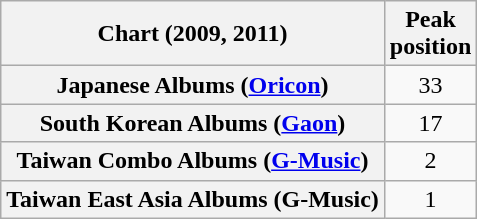<table class="wikitable plainrowheaders sortable" style="text-align:center;">
<tr>
<th>Chart (2009, 2011)</th>
<th>Peak<br>position</th>
</tr>
<tr>
<th scope="row">Japanese Albums (<a href='#'>Oricon</a>)</th>
<td>33</td>
</tr>
<tr>
<th scope="row">South Korean Albums (<a href='#'>Gaon</a>)</th>
<td>17</td>
</tr>
<tr>
<th scope="row">Taiwan Combo Albums (<a href='#'>G-Music</a>)</th>
<td>2</td>
</tr>
<tr>
<th scope="row">Taiwan East Asia Albums (G-Music)</th>
<td>1</td>
</tr>
</table>
